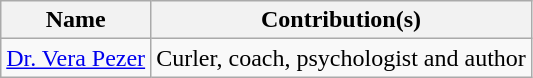<table class="wikitable">
<tr>
<th><strong>Name</strong></th>
<th><strong>Contribution(s)</strong></th>
</tr>
<tr>
<td><a href='#'>Dr. Vera Pezer</a></td>
<td>Curler, coach, psychologist and author</td>
</tr>
</table>
